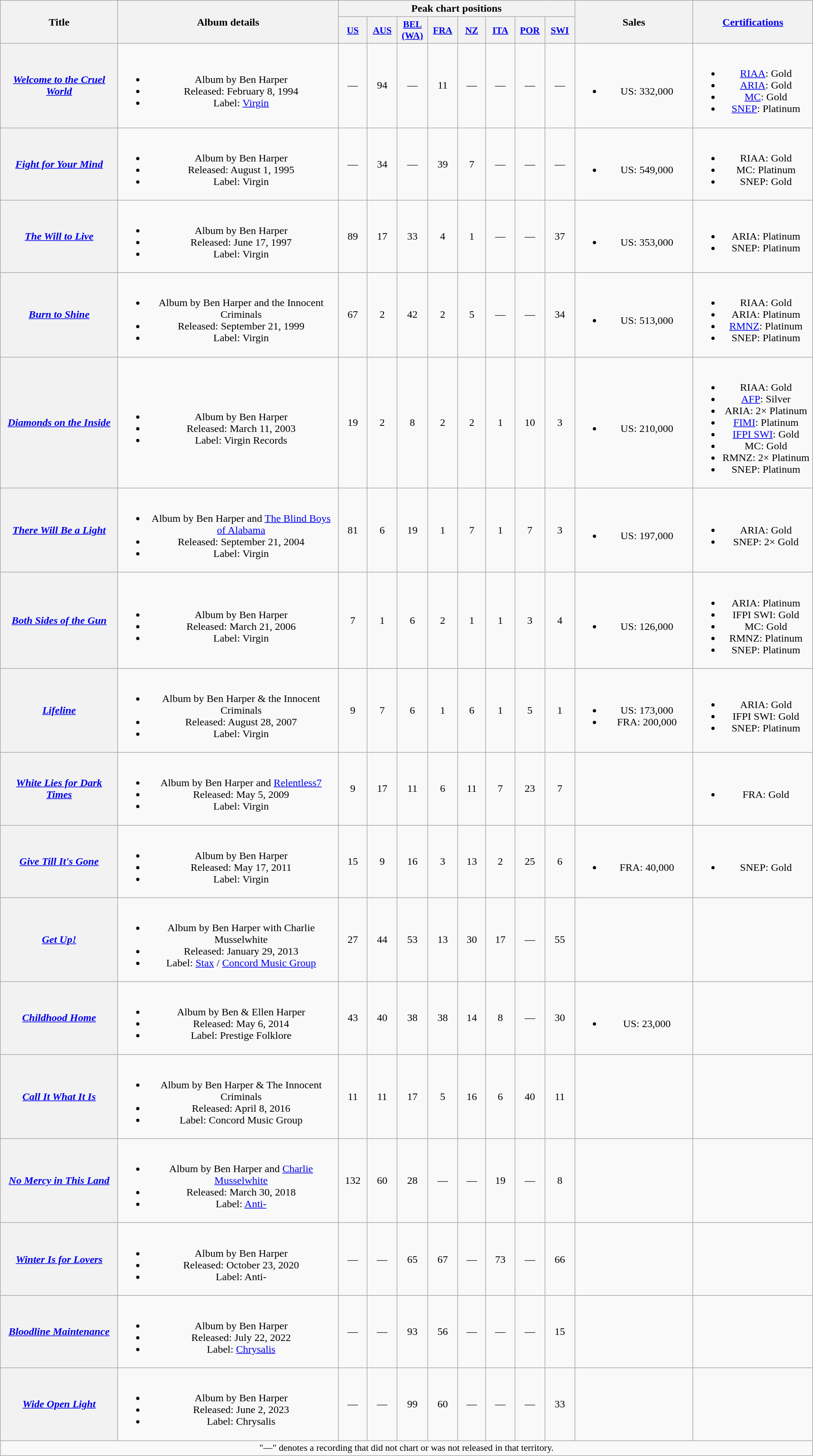<table class="wikitable plainrowheaders" style="text-align:center;">
<tr>
<th scope="col" rowspan="2" style="width:13em;">Title</th>
<th scope="col" rowspan="2" style="width:26em;">Album details</th>
<th scope="col" colspan="8">Peak chart positions</th>
<th scope="col" rowspan="2" style="width:13em;">Sales</th>
<th scope="col" rowspan="2" style="width:13em;"><a href='#'>Certifications</a></th>
</tr>
<tr>
<th scope="col" style="width:3em;font-size:90%;"><a href='#'>US</a><br></th>
<th scope="col" style="width:3em;font-size:90%;"><a href='#'>AUS</a><br></th>
<th scope="col" style="width:3em;font-size:90%;"><a href='#'>BEL<br>(WA)</a><br></th>
<th scope="col" style="width:3em;font-size:90%;"><a href='#'>FRA</a><br></th>
<th scope="col" style="width:3em;font-size:90%;"><a href='#'>NZ</a><br></th>
<th scope="col" style="width:3em;font-size:90%;"><a href='#'>ITA</a><br></th>
<th scope="col" style="width:3em;font-size:90%;"><a href='#'>POR</a><br></th>
<th scope="col" style="width:3em;font-size:90%;"><a href='#'>SWI</a><br></th>
</tr>
<tr>
<th scope="row"><em><a href='#'>Welcome to the Cruel World</a></em></th>
<td><br><ul><li>Album by Ben Harper</li><li>Released: February 8, 1994</li><li>Label: <a href='#'>Virgin</a></li></ul></td>
<td>—</td>
<td>94</td>
<td>—</td>
<td>11</td>
<td>—</td>
<td>—</td>
<td>—</td>
<td>—</td>
<td><br><ul><li>US: 332,000</li></ul></td>
<td><br><ul><li><a href='#'>RIAA</a>: Gold</li><li><a href='#'>ARIA</a>: Gold</li><li><a href='#'>MC</a>: Gold</li><li><a href='#'>SNEP</a>: Platinum</li></ul></td>
</tr>
<tr>
<th scope="row"><em><a href='#'>Fight for Your Mind</a></em></th>
<td><br><ul><li>Album by Ben Harper</li><li>Released: August 1, 1995</li><li>Label: Virgin</li></ul></td>
<td>—</td>
<td>34</td>
<td>—</td>
<td>39</td>
<td>7</td>
<td>—</td>
<td>—</td>
<td>—</td>
<td><br><ul><li>US: 549,000</li></ul></td>
<td><br><ul><li>RIAA: Gold</li><li>MC: Platinum</li><li>SNEP: Gold</li></ul></td>
</tr>
<tr>
<th scope="row"><em><a href='#'>The Will to Live</a></em></th>
<td><br><ul><li>Album by Ben Harper</li><li>Released: June 17, 1997</li><li>Label: Virgin</li></ul></td>
<td>89</td>
<td>17</td>
<td>33</td>
<td>4</td>
<td>1</td>
<td>—</td>
<td>—</td>
<td>37</td>
<td><br><ul><li>US: 353,000</li></ul></td>
<td><br><ul><li>ARIA: Platinum</li><li>SNEP: Platinum</li></ul></td>
</tr>
<tr>
<th scope="row"><em><a href='#'>Burn to Shine</a></em></th>
<td><br><ul><li>Album by Ben Harper and the Innocent Criminals</li><li>Released: September 21, 1999</li><li>Label: Virgin</li></ul></td>
<td>67</td>
<td>2</td>
<td>42</td>
<td>2</td>
<td>5</td>
<td>—</td>
<td>—</td>
<td>34</td>
<td><br><ul><li>US: 513,000</li></ul></td>
<td><br><ul><li>RIAA: Gold</li><li>ARIA: Platinum</li><li><a href='#'>RMNZ</a>: Platinum</li><li>SNEP: Platinum</li></ul></td>
</tr>
<tr>
<th scope="row"><em><a href='#'>Diamonds on the Inside</a></em></th>
<td><br><ul><li>Album by Ben Harper</li><li>Released: March 11, 2003</li><li>Label: Virgin Records</li></ul></td>
<td>19</td>
<td>2</td>
<td>8</td>
<td>2</td>
<td>2</td>
<td>1</td>
<td>10</td>
<td>3</td>
<td><br><ul><li>US: 210,000</li></ul></td>
<td><br><ul><li>RIAA: Gold</li><li><a href='#'>AFP</a>: Silver</li><li>ARIA: 2× Platinum</li><li><a href='#'>FIMI</a>: Platinum</li><li><a href='#'>IFPI SWI</a>: Gold</li><li>MC: Gold</li><li>RMNZ: 2× Platinum</li><li>SNEP: Platinum</li></ul></td>
</tr>
<tr>
<th scope="row"><em><a href='#'>There Will Be a Light</a></em></th>
<td><br><ul><li>Album by Ben Harper and <a href='#'>The Blind Boys of Alabama</a></li><li>Released: September 21, 2004</li><li>Label: Virgin</li></ul></td>
<td>81</td>
<td>6</td>
<td>19</td>
<td>1</td>
<td>7</td>
<td>1</td>
<td>7</td>
<td>3</td>
<td><br><ul><li>US: 197,000</li></ul></td>
<td><br><ul><li>ARIA: Gold</li><li>SNEP: 2× Gold</li></ul></td>
</tr>
<tr>
<th scope="row"><em><a href='#'>Both Sides of the Gun</a></em></th>
<td><br><ul><li>Album by Ben Harper</li><li>Released: March 21, 2006</li><li>Label: Virgin</li></ul></td>
<td>7</td>
<td>1</td>
<td>6</td>
<td>2</td>
<td>1</td>
<td>1</td>
<td>3</td>
<td>4</td>
<td><br><ul><li>US: 126,000</li></ul></td>
<td><br><ul><li>ARIA: Platinum</li><li>IFPI SWI: Gold</li><li>MC: Gold</li><li>RMNZ: Platinum</li><li>SNEP: Platinum</li></ul></td>
</tr>
<tr>
<th scope="row"><em><a href='#'>Lifeline</a></em></th>
<td><br><ul><li>Album by Ben Harper & the Innocent Criminals</li><li>Released: August 28, 2007</li><li>Label: Virgin</li></ul></td>
<td>9</td>
<td>7</td>
<td>6</td>
<td>1</td>
<td>6</td>
<td>1</td>
<td>5</td>
<td>1</td>
<td><br><ul><li>US: 173,000</li><li>FRA: 200,000</li></ul></td>
<td><br><ul><li>ARIA: Gold</li><li>IFPI SWI: Gold</li><li>SNEP: Platinum</li></ul></td>
</tr>
<tr>
<th scope="row"><em><a href='#'>White Lies for Dark Times</a></em></th>
<td><br><ul><li>Album by Ben Harper and <a href='#'>Relentless7</a></li><li>Released: May 5, 2009</li><li>Label: Virgin</li></ul></td>
<td>9</td>
<td>17</td>
<td>11</td>
<td>6</td>
<td>11</td>
<td>7</td>
<td>23</td>
<td>7</td>
<td></td>
<td><br><ul><li>FRA: Gold</li></ul></td>
</tr>
<tr>
<th scope="row"><em><a href='#'>Give Till It's Gone</a></em></th>
<td><br><ul><li>Album by Ben Harper</li><li>Released: May 17, 2011</li><li>Label: Virgin</li></ul></td>
<td>15</td>
<td>9</td>
<td>16</td>
<td>3</td>
<td>13</td>
<td>2</td>
<td>25</td>
<td>6</td>
<td><br><ul><li>FRA: 40,000</li></ul></td>
<td><br><ul><li>SNEP: Gold</li></ul></td>
</tr>
<tr>
<th scope="row"><em><a href='#'>Get Up!</a></em></th>
<td><br><ul><li>Album by Ben Harper with Charlie Musselwhite</li><li>Released: January 29, 2013</li><li>Label: <a href='#'>Stax</a> / <a href='#'>Concord Music Group</a></li></ul></td>
<td>27</td>
<td>44</td>
<td>53</td>
<td>13</td>
<td>30</td>
<td>17</td>
<td>—</td>
<td>55</td>
<td></td>
<td></td>
</tr>
<tr>
<th scope="row"><em><a href='#'>Childhood Home</a></em></th>
<td><br><ul><li>Album by Ben & Ellen Harper</li><li>Released: May 6, 2014</li><li>Label: Prestige Folklore</li></ul></td>
<td>43</td>
<td>40</td>
<td>38</td>
<td>38</td>
<td>14</td>
<td>8</td>
<td>—</td>
<td>30</td>
<td><br><ul><li>US: 23,000</li></ul></td>
<td></td>
</tr>
<tr>
<th scope="row"><em><a href='#'>Call It What It Is</a></em></th>
<td><br><ul><li>Album by Ben Harper & The Innocent Criminals</li><li>Released: April 8, 2016</li><li>Label: Concord Music Group</li></ul></td>
<td>11</td>
<td>11</td>
<td>17</td>
<td>5</td>
<td>16</td>
<td>6</td>
<td>40</td>
<td>11</td>
<td></td>
<td></td>
</tr>
<tr>
<th scope="row"><em><a href='#'>No Mercy in This Land</a></em></th>
<td><br><ul><li>Album by Ben Harper and <a href='#'>Charlie Musselwhite</a></li><li>Released: March 30, 2018</li><li>Label: <a href='#'>Anti-</a></li></ul></td>
<td>132</td>
<td>60</td>
<td>28</td>
<td>—</td>
<td>—</td>
<td>19</td>
<td>—</td>
<td>8</td>
<td></td>
<td></td>
</tr>
<tr>
<th scope="row"><em><a href='#'>Winter Is for Lovers</a></em></th>
<td><br><ul><li>Album by Ben Harper</li><li>Released: October 23, 2020</li><li>Label: Anti-</li></ul></td>
<td>—</td>
<td>—</td>
<td>65</td>
<td>67</td>
<td>—</td>
<td>73</td>
<td>—</td>
<td>66</td>
<td></td>
<td></td>
</tr>
<tr>
<th scope="row"><em><a href='#'>Bloodline Maintenance</a></em></th>
<td><br><ul><li>Album by Ben Harper</li><li>Released: July 22, 2022</li><li>Label: <a href='#'>Chrysalis</a></li></ul></td>
<td>—</td>
<td>—</td>
<td>93</td>
<td>56</td>
<td>—</td>
<td>—</td>
<td>—</td>
<td>15</td>
<td></td>
<td></td>
</tr>
<tr>
<th scope="row"><em><a href='#'>Wide Open Light</a></em></th>
<td><br><ul><li>Album by Ben Harper</li><li>Released: June 2, 2023</li><li>Label: Chrysalis</li></ul></td>
<td>—</td>
<td>—</td>
<td>99</td>
<td>60<br></td>
<td>—</td>
<td>—</td>
<td>—</td>
<td>33</td>
<td></td>
<td></td>
</tr>
<tr>
<td colspan="14" style="font-size:90%">"—" denotes a recording that did not chart or was not released in that territory.</td>
</tr>
</table>
